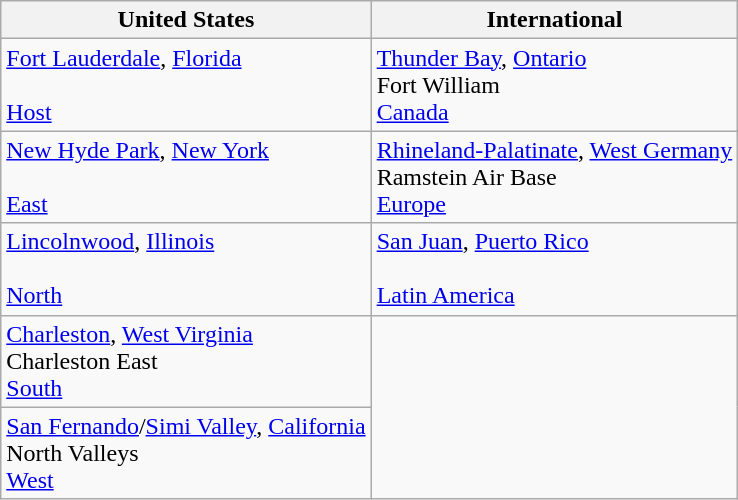<table class="wikitable">
<tr>
<th>United States</th>
<th>International</th>
</tr>
<tr>
<td> <a href='#'>Fort Lauderdale</a>, <a href='#'>Florida</a><br><br><a href='#'>Host</a></td>
<td> <a href='#'>Thunder Bay</a>, <a href='#'>Ontario</a><br>Fort William<br><a href='#'>Canada</a></td>
</tr>
<tr>
<td> <a href='#'>New Hyde Park</a>, <a href='#'>New York</a><br><br><a href='#'>East</a></td>
<td> <a href='#'>Rhineland-Palatinate</a>, <a href='#'>West Germany</a><br>Ramstein Air Base<br><a href='#'>Europe</a></td>
</tr>
<tr>
<td> <a href='#'>Lincolnwood</a>, <a href='#'>Illinois</a><br><br><a href='#'>North</a></td>
<td> <a href='#'>San Juan</a>, <a href='#'>Puerto Rico</a><br><br><a href='#'>Latin America</a></td>
</tr>
<tr>
<td> <a href='#'>Charleston</a>, <a href='#'>West Virginia</a><br>Charleston East<br><a href='#'>South</a></td>
<td rowspan=2></td>
</tr>
<tr>
<td> <a href='#'>San Fernando</a>/<a href='#'>Simi Valley</a>, <a href='#'>California</a><br>North Valleys<br><a href='#'>West</a></td>
</tr>
</table>
